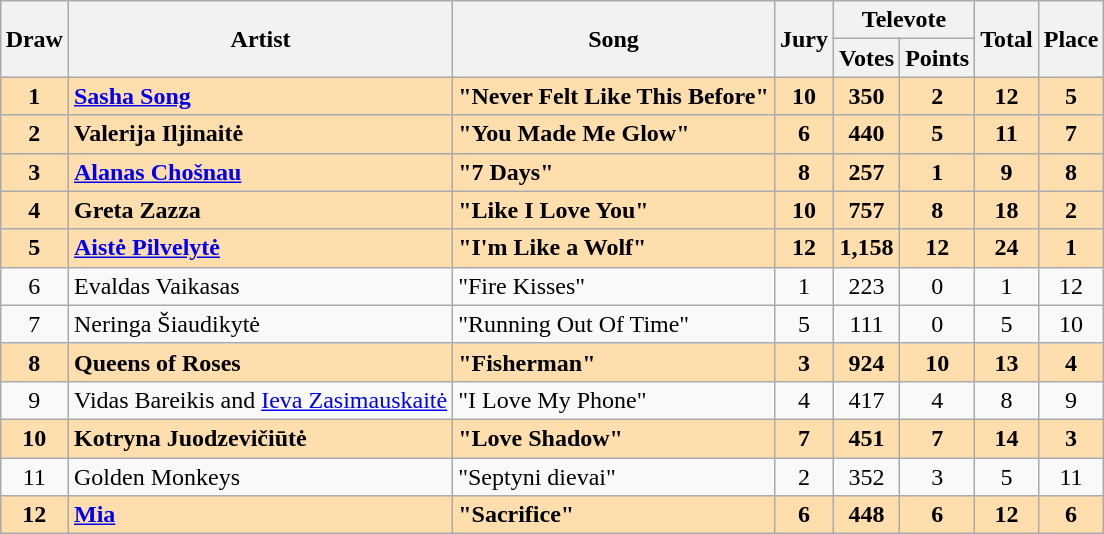<table class="sortable wikitable" style="margin: 1em auto 1em auto; text-align:center">
<tr>
<th rowspan="2">Draw</th>
<th rowspan="2">Artist</th>
<th rowspan="2">Song</th>
<th rowspan="2">Jury</th>
<th colspan="2">Televote</th>
<th rowspan="2">Total</th>
<th rowspan="2">Place</th>
</tr>
<tr>
<th>Votes</th>
<th>Points</th>
</tr>
<tr style="font-weight:bold; background:navajowhite;">
<td>1</td>
<td align="left"><a href='#'>Sasha Song</a></td>
<td align="left">"Never Felt Like This Before"</td>
<td>10</td>
<td>350</td>
<td>2</td>
<td>12</td>
<td>5</td>
</tr>
<tr style="font-weight:bold; background:navajowhite;">
<td>2</td>
<td align="left">Valerija Iljinaitė</td>
<td align="left">"You Made Me Glow"</td>
<td>6</td>
<td>440</td>
<td>5</td>
<td>11</td>
<td>7</td>
</tr>
<tr style="font-weight:bold; background:navajowhite;">
<td>3</td>
<td align="left"><a href='#'>Alanas Chošnau</a></td>
<td align="left">"7 Days"</td>
<td>8</td>
<td>257</td>
<td>1</td>
<td>9</td>
<td>8</td>
</tr>
<tr style="font-weight:bold; background:navajowhite;">
<td>4</td>
<td align="left">Greta Zazza</td>
<td align="left">"Like I Love You"</td>
<td>10</td>
<td>757</td>
<td>8</td>
<td>18</td>
<td>2</td>
</tr>
<tr style="font-weight:bold; background:navajowhite;">
<td>5</td>
<td align="left"><a href='#'>Aistė Pilvelytė</a></td>
<td align="left">"I'm Like a Wolf"</td>
<td>12</td>
<td>1,158</td>
<td>12</td>
<td>24</td>
<td>1</td>
</tr>
<tr>
<td>6</td>
<td align="left">Evaldas Vaikasas</td>
<td align="left">"Fire Kisses"</td>
<td>1</td>
<td>223</td>
<td>0</td>
<td>1</td>
<td>12</td>
</tr>
<tr>
<td>7</td>
<td align="left">Neringa Šiaudikytė</td>
<td align="left">"Running Out Of Time"</td>
<td>5</td>
<td>111</td>
<td>0</td>
<td>5</td>
<td>10</td>
</tr>
<tr style="font-weight:bold; background:navajowhite;">
<td>8</td>
<td align="left">Queens of Roses</td>
<td align="left">"Fisherman"</td>
<td>3</td>
<td>924</td>
<td>10</td>
<td>13</td>
<td>4</td>
</tr>
<tr>
<td>9</td>
<td align="left">Vidas Bareikis and <a href='#'>Ieva Zasimauskaitė</a></td>
<td align="left">"I Love My Phone"</td>
<td>4</td>
<td>417</td>
<td>4</td>
<td>8</td>
<td>9</td>
</tr>
<tr style="font-weight:bold; background:navajowhite;">
<td>10</td>
<td align="left">Kotryna Juodzevičiūtė</td>
<td align="left">"Love Shadow"</td>
<td>7</td>
<td>451</td>
<td>7</td>
<td>14</td>
<td>3</td>
</tr>
<tr>
<td>11</td>
<td align="left">Golden Monkeys</td>
<td align="left">"Septyni dievai"</td>
<td>2</td>
<td>352</td>
<td>3</td>
<td>5</td>
<td>11</td>
</tr>
<tr style="font-weight:bold; background:navajowhite;">
<td>12</td>
<td align="left"><a href='#'>Mia</a></td>
<td align="left">"Sacrifice"</td>
<td>6</td>
<td>448</td>
<td>6</td>
<td>12</td>
<td>6</td>
</tr>
</table>
